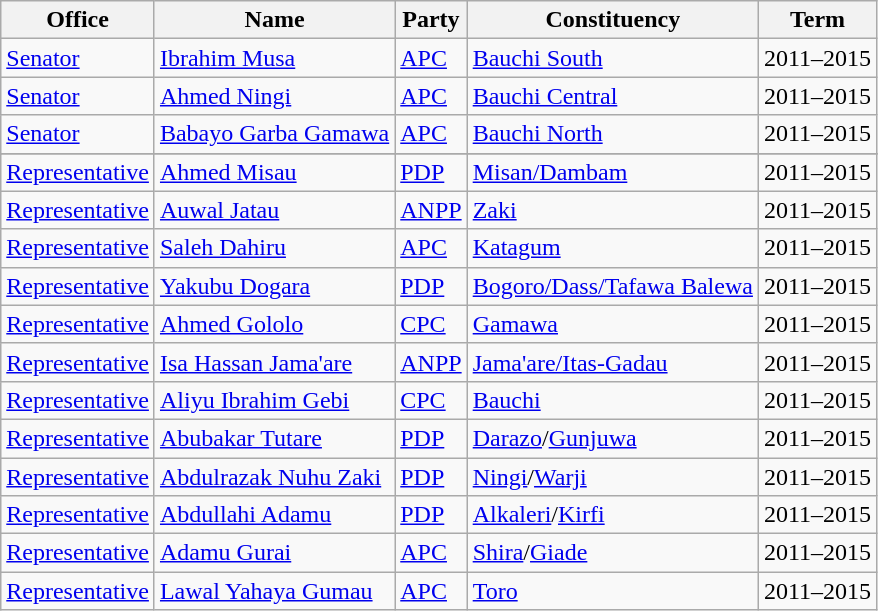<table class="wikitable sortable">
<tr>
<th>Office</th>
<th>Name</th>
<th>Party</th>
<th>Constituency</th>
<th>Term</th>
</tr>
<tr>
<td><a href='#'>Senator</a></td>
<td><a href='#'>Ibrahim Musa</a></td>
<td><a href='#'>APC</a></td>
<td><a href='#'>Bauchi South</a></td>
<td>2011–2015</td>
</tr>
<tr>
<td><a href='#'>Senator</a></td>
<td><a href='#'>Ahmed Ningi</a></td>
<td><a href='#'>APC</a></td>
<td><a href='#'>Bauchi Central</a></td>
<td>2011–2015</td>
</tr>
<tr>
<td><a href='#'>Senator</a></td>
<td><a href='#'>Babayo Garba Gamawa</a></td>
<td><a href='#'>APC</a></td>
<td><a href='#'>Bauchi North</a></td>
<td>2011–2015</td>
</tr>
<tr>
</tr>
<tr>
<td><a href='#'>Representative</a></td>
<td><a href='#'>Ahmed Misau</a></td>
<td><a href='#'>PDP</a></td>
<td><a href='#'>Misan/Dambam</a></td>
<td>2011–2015</td>
</tr>
<tr>
<td><a href='#'>Representative</a></td>
<td><a href='#'>Auwal Jatau</a></td>
<td><a href='#'>ANPP</a></td>
<td><a href='#'>Zaki</a></td>
<td>2011–2015</td>
</tr>
<tr>
<td><a href='#'>Representative</a></td>
<td><a href='#'>Saleh Dahiru</a></td>
<td><a href='#'>APC</a></td>
<td><a href='#'>Katagum</a></td>
<td>2011–2015</td>
</tr>
<tr>
<td><a href='#'>Representative</a></td>
<td><a href='#'>Yakubu Dogara</a></td>
<td><a href='#'>PDP</a></td>
<td><a href='#'>Bogoro/Dass/Tafawa Balewa</a></td>
<td>2011–2015</td>
</tr>
<tr>
<td><a href='#'>Representative</a></td>
<td><a href='#'>Ahmed Gololo</a></td>
<td><a href='#'>CPC</a></td>
<td><a href='#'>Gamawa</a></td>
<td>2011–2015</td>
</tr>
<tr>
<td><a href='#'>Representative</a></td>
<td><a href='#'>Isa Hassan Jama'are</a></td>
<td><a href='#'>ANPP</a></td>
<td><a href='#'>Jama'are/Itas-Gadau</a></td>
<td>2011–2015</td>
</tr>
<tr>
<td><a href='#'>Representative</a></td>
<td><a href='#'>Aliyu Ibrahim Gebi</a></td>
<td><a href='#'>CPC</a></td>
<td><a href='#'>Bauchi</a></td>
<td>2011–2015</td>
</tr>
<tr>
<td><a href='#'>Representative</a></td>
<td><a href='#'>Abubakar Tutare</a></td>
<td><a href='#'>PDP</a></td>
<td><a href='#'>Darazo</a>/<a href='#'>Gunjuwa</a></td>
<td>2011–2015</td>
</tr>
<tr>
<td><a href='#'>Representative</a></td>
<td><a href='#'>Abdulrazak Nuhu Zaki</a></td>
<td><a href='#'>PDP</a></td>
<td><a href='#'>Ningi</a>/<a href='#'>Warji</a></td>
<td>2011–2015</td>
</tr>
<tr>
<td><a href='#'>Representative</a></td>
<td><a href='#'>Abdullahi Adamu</a></td>
<td><a href='#'>PDP</a></td>
<td><a href='#'>Alkaleri</a>/<a href='#'>Kirfi</a></td>
<td>2011–2015</td>
</tr>
<tr>
<td><a href='#'>Representative</a></td>
<td><a href='#'>Adamu Gurai</a></td>
<td><a href='#'>APC</a></td>
<td><a href='#'>Shira</a>/<a href='#'>Giade</a></td>
<td>2011–2015</td>
</tr>
<tr>
<td><a href='#'>Representative</a></td>
<td><a href='#'>Lawal Yahaya Gumau</a></td>
<td><a href='#'>APC</a></td>
<td><a href='#'>Toro</a></td>
<td>2011–2015</td>
</tr>
</table>
